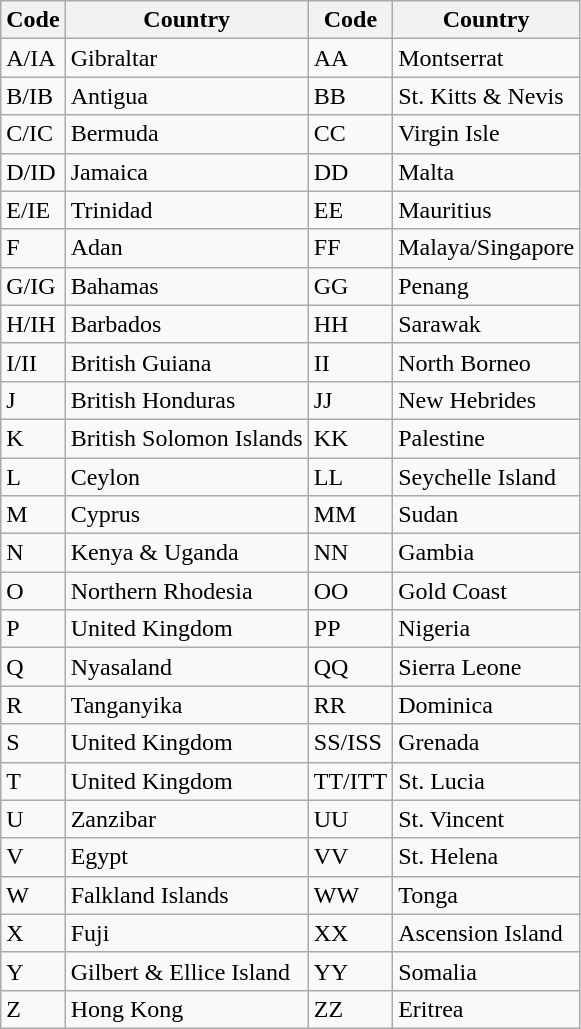<table class="wikitable">
<tr>
<th>Code</th>
<th>Country</th>
<th>Code</th>
<th>Country</th>
</tr>
<tr>
<td>A/IA</td>
<td>Gibraltar</td>
<td>AA</td>
<td>Montserrat</td>
</tr>
<tr>
<td>B/IB</td>
<td>Antigua</td>
<td>BB</td>
<td>St. Kitts & Nevis</td>
</tr>
<tr>
<td>C/IC</td>
<td>Bermuda</td>
<td>CC</td>
<td>Virgin Isle</td>
</tr>
<tr>
<td>D/ID</td>
<td>Jamaica</td>
<td>DD</td>
<td>Malta</td>
</tr>
<tr>
<td>E/IE</td>
<td>Trinidad</td>
<td>EE</td>
<td>Mauritius</td>
</tr>
<tr>
<td>F</td>
<td>Adan</td>
<td>FF</td>
<td>Malaya/Singapore</td>
</tr>
<tr>
<td>G/IG</td>
<td>Bahamas</td>
<td>GG</td>
<td>Penang</td>
</tr>
<tr>
<td>H/IH</td>
<td>Barbados</td>
<td>HH</td>
<td>Sarawak</td>
</tr>
<tr>
<td>I/II</td>
<td>British Guiana</td>
<td>II</td>
<td>North Borneo</td>
</tr>
<tr>
<td>J</td>
<td>British Honduras</td>
<td>JJ</td>
<td>New Hebrides</td>
</tr>
<tr>
<td>K</td>
<td>British Solomon Islands</td>
<td>KK</td>
<td>Palestine</td>
</tr>
<tr>
<td>L</td>
<td>Ceylon</td>
<td>LL</td>
<td>Seychelle Island</td>
</tr>
<tr>
<td>M</td>
<td>Cyprus</td>
<td>MM</td>
<td>Sudan</td>
</tr>
<tr>
<td>N</td>
<td>Kenya & Uganda</td>
<td>NN</td>
<td>Gambia</td>
</tr>
<tr>
<td>O</td>
<td>Northern Rhodesia</td>
<td>OO</td>
<td>Gold Coast</td>
</tr>
<tr>
<td>P</td>
<td>United Kingdom</td>
<td>PP</td>
<td>Nigeria</td>
</tr>
<tr>
<td>Q</td>
<td>Nyasaland</td>
<td>QQ</td>
<td>Sierra Leone</td>
</tr>
<tr>
<td>R</td>
<td>Tanganyika</td>
<td>RR</td>
<td>Dominica</td>
</tr>
<tr>
<td>S</td>
<td>United Kingdom</td>
<td>SS/ISS</td>
<td>Grenada</td>
</tr>
<tr>
<td>T</td>
<td>United Kingdom</td>
<td>TT/ITT</td>
<td>St. Lucia</td>
</tr>
<tr>
<td>U</td>
<td>Zanzibar</td>
<td>UU</td>
<td>St. Vincent</td>
</tr>
<tr>
<td>V</td>
<td>Egypt</td>
<td>VV</td>
<td>St. Helena</td>
</tr>
<tr>
<td>W</td>
<td>Falkland Islands</td>
<td>WW</td>
<td>Tonga</td>
</tr>
<tr>
<td>X</td>
<td>Fuji</td>
<td>XX</td>
<td>Ascension Island</td>
</tr>
<tr>
<td>Y</td>
<td>Gilbert & Ellice Island</td>
<td>YY</td>
<td>Somalia</td>
</tr>
<tr>
<td>Z</td>
<td>Hong Kong</td>
<td>ZZ</td>
<td>Eritrea</td>
</tr>
</table>
